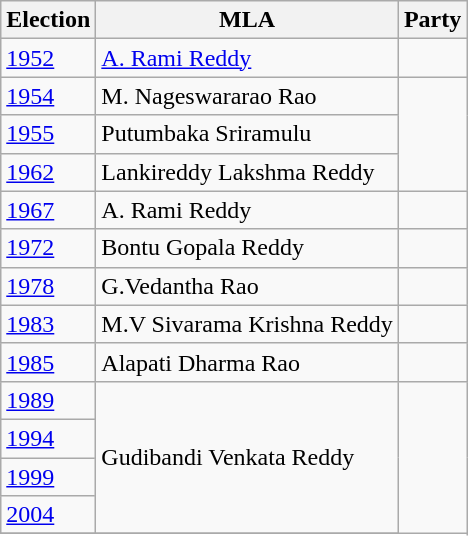<table class="wikitable sortable">
<tr>
<th>Election</th>
<th>MLA</th>
<th colspan="2">Party</th>
</tr>
<tr>
<td><a href='#'>1952</a></td>
<td><a href='#'>A. Rami Reddy</a></td>
<td></td>
</tr>
<tr>
<td><a href='#'>1954</a></td>
<td>M. Nageswararao Rao</td>
</tr>
<tr>
<td><a href='#'>1955</a></td>
<td>Putumbaka Sriramulu</td>
</tr>
<tr>
<td><a href='#'>1962</a></td>
<td>Lankireddy Lakshma Reddy</td>
</tr>
<tr>
<td><a href='#'>1967</a></td>
<td>A. Rami Reddy</td>
<td></td>
</tr>
<tr>
<td><a href='#'>1972</a></td>
<td>Bontu Gopala Reddy</td>
<td></td>
</tr>
<tr>
<td><a href='#'>1978</a></td>
<td>G.Vedantha Rao</td>
</tr>
<tr>
<td><a href='#'>1983</a></td>
<td>M.V Sivarama Krishna Reddy</td>
<td></td>
</tr>
<tr>
<td><a href='#'>1985</a></td>
<td>Alapati Dharma Rao</td>
<td></td>
</tr>
<tr>
<td><a href='#'>1989</a></td>
<td rowspan=4>Gudibandi Venkata Reddy</td>
</tr>
<tr>
<td><a href='#'>1994</a></td>
</tr>
<tr>
<td><a href='#'>1999</a></td>
</tr>
<tr>
<td><a href='#'>2004</a></td>
</tr>
<tr>
</tr>
</table>
